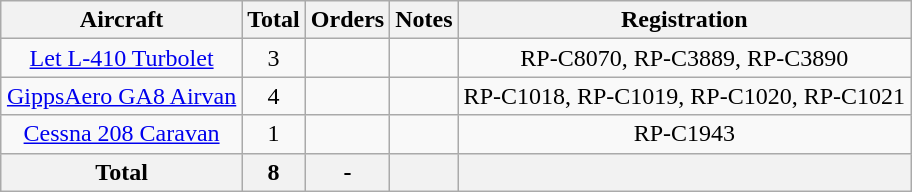<table class="wikitable" style="margin:1em auto; border-collapse:collapse;text-align:center">
<tr>
<th>Aircraft</th>
<th>Total</th>
<th>Orders</th>
<th>Notes</th>
<th>Registration<br></th>
</tr>
<tr>
<td><a href='#'>Let L-410 Turbolet</a></td>
<td>3</td>
<td></td>
<td></td>
<td>RP-C8070, RP-C3889, RP-C3890</td>
</tr>
<tr>
<td><a href='#'>GippsAero GA8 Airvan</a></td>
<td>4</td>
<td></td>
<td></td>
<td>RP-C1018, RP-C1019, RP-C1020, RP-C1021</td>
</tr>
<tr>
<td><a href='#'>Cessna 208 Caravan</a></td>
<td>1</td>
<td></td>
<td></td>
<td>RP-C1943</td>
</tr>
<tr>
<th>Total</th>
<th>8</th>
<th>-</th>
<th></th>
<th></th>
</tr>
</table>
